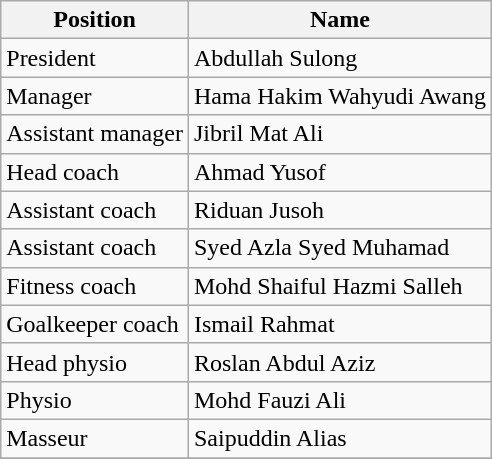<table class="wikitable">
<tr>
<th>Position</th>
<th>Name</th>
</tr>
<tr>
<td>President</td>
<td>Abdullah Sulong</td>
</tr>
<tr>
<td>Manager</td>
<td>Hama Hakim Wahyudi Awang</td>
</tr>
<tr>
<td>Assistant manager</td>
<td>Jibril Mat Ali</td>
</tr>
<tr>
<td>Head coach</td>
<td>Ahmad Yusof</td>
</tr>
<tr>
<td>Assistant coach</td>
<td>Riduan Jusoh</td>
</tr>
<tr>
<td>Assistant coach</td>
<td>Syed Azla Syed Muhamad</td>
</tr>
<tr>
<td>Fitness coach</td>
<td>Mohd Shaiful Hazmi Salleh</td>
</tr>
<tr>
<td>Goalkeeper coach</td>
<td>Ismail Rahmat</td>
</tr>
<tr>
<td>Head physio</td>
<td>Roslan Abdul Aziz</td>
</tr>
<tr>
<td>Physio</td>
<td>Mohd Fauzi Ali</td>
</tr>
<tr>
<td>Masseur</td>
<td>Saipuddin Alias</td>
</tr>
<tr>
</tr>
</table>
